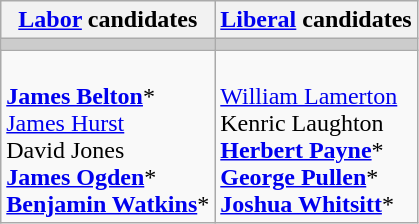<table class="wikitable">
<tr>
<th><a href='#'>Labor</a> candidates</th>
<th><a href='#'>Liberal</a> candidates</th>
</tr>
<tr bgcolor="#cccccc">
<td></td>
<td></td>
</tr>
<tr>
<td><br><strong><a href='#'>James Belton</a></strong>*<br>
<a href='#'>James Hurst</a><br>
David Jones<br>
<strong><a href='#'>James Ogden</a></strong>*<br>
<strong><a href='#'>Benjamin Watkins</a></strong>*</td>
<td><br><a href='#'>William Lamerton</a><br>
Kenric Laughton<br>
<strong><a href='#'>Herbert Payne</a></strong>*<br>
<strong><a href='#'>George Pullen</a></strong>*<br>
<strong><a href='#'>Joshua Whitsitt</a></strong>*</td>
</tr>
</table>
